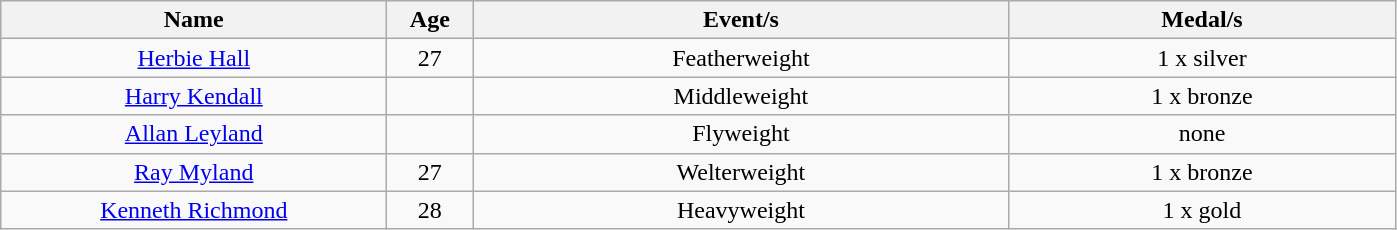<table class="wikitable" style="text-align: center">
<tr>
<th width=250>Name</th>
<th width=50>Age</th>
<th width=350>Event/s</th>
<th width=250>Medal/s</th>
</tr>
<tr>
<td><a href='#'>Herbie Hall</a></td>
<td>27</td>
<td>Featherweight</td>
<td>1 x silver</td>
</tr>
<tr>
<td><a href='#'>Harry Kendall</a></td>
<td></td>
<td>Middleweight</td>
<td>1 x bronze</td>
</tr>
<tr>
<td><a href='#'>Allan Leyland</a></td>
<td></td>
<td>Flyweight</td>
<td>none</td>
</tr>
<tr>
<td><a href='#'>Ray Myland</a></td>
<td>27</td>
<td>Welterweight</td>
<td>1 x bronze</td>
</tr>
<tr>
<td><a href='#'>Kenneth Richmond</a></td>
<td>28</td>
<td>Heavyweight</td>
<td>1 x gold</td>
</tr>
</table>
